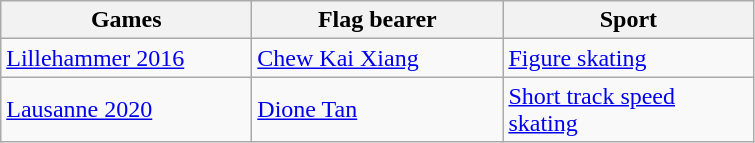<table class="wikitable sortable">
<tr>
<th style="width:10em">Games</th>
<th style="width:10em">Flag bearer</th>
<th style="width:10em">Sport</th>
</tr>
<tr>
<td> <a href='#'>Lillehammer 2016</a></td>
<td><a href='#'>Chew Kai Xiang</a></td>
<td> <a href='#'>Figure skating</a></td>
</tr>
<tr>
<td> <a href='#'>Lausanne 2020</a></td>
<td><a href='#'>Dione Tan</a></td>
<td> <a href='#'>Short track speed skating</a></td>
</tr>
</table>
